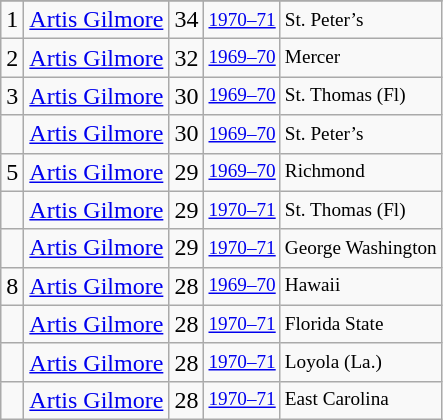<table class="wikitable">
<tr>
</tr>
<tr>
<td>1</td>
<td><a href='#'>Artis Gilmore</a></td>
<td>34</td>
<td style="font-size:80%;"><a href='#'>1970–71</a></td>
<td style="font-size:80%;">St. Peter’s</td>
</tr>
<tr>
<td>2</td>
<td><a href='#'>Artis Gilmore</a></td>
<td>32</td>
<td style="font-size:80%;"><a href='#'>1969–70</a></td>
<td style="font-size:80%;">Mercer</td>
</tr>
<tr>
<td>3</td>
<td><a href='#'>Artis Gilmore</a></td>
<td>30</td>
<td style="font-size:80%;"><a href='#'>1969–70</a></td>
<td style="font-size:80%;">St. Thomas (Fl)</td>
</tr>
<tr>
<td></td>
<td><a href='#'>Artis Gilmore</a></td>
<td>30</td>
<td style="font-size:80%;"><a href='#'>1969–70</a></td>
<td style="font-size:80%;">St. Peter’s</td>
</tr>
<tr>
<td>5</td>
<td><a href='#'>Artis Gilmore</a></td>
<td>29</td>
<td style="font-size:80%;"><a href='#'>1969–70</a></td>
<td style="font-size:80%;">Richmond</td>
</tr>
<tr>
<td></td>
<td><a href='#'>Artis Gilmore</a></td>
<td>29</td>
<td style="font-size:80%;"><a href='#'>1970–71</a></td>
<td style="font-size:80%;">St. Thomas (Fl)</td>
</tr>
<tr>
<td></td>
<td><a href='#'>Artis Gilmore</a></td>
<td>29</td>
<td style="font-size:80%;"><a href='#'>1970–71</a></td>
<td style="font-size:80%;">George Washington</td>
</tr>
<tr>
<td>8</td>
<td><a href='#'>Artis Gilmore</a></td>
<td>28</td>
<td style="font-size:80%;"><a href='#'>1969–70</a></td>
<td style="font-size:80%;">Hawaii</td>
</tr>
<tr>
<td></td>
<td><a href='#'>Artis Gilmore</a></td>
<td>28</td>
<td style="font-size:80%;"><a href='#'>1970–71</a></td>
<td style="font-size:80%;">Florida State</td>
</tr>
<tr>
<td></td>
<td><a href='#'>Artis Gilmore</a></td>
<td>28</td>
<td style="font-size:80%;"><a href='#'>1970–71</a></td>
<td style="font-size:80%;">Loyola (La.)</td>
</tr>
<tr>
<td></td>
<td><a href='#'>Artis Gilmore</a></td>
<td>28</td>
<td style="font-size:80%;"><a href='#'>1970–71</a></td>
<td style="font-size:80%;">East Carolina</td>
</tr>
</table>
